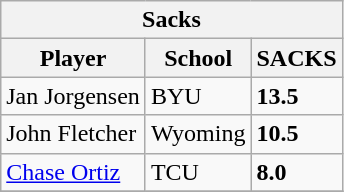<table class="wikitable">
<tr>
<th colspan="7" align="center">Sacks</th>
</tr>
<tr>
<th>Player</th>
<th>School</th>
<th>SACKS</th>
</tr>
<tr>
<td>Jan Jorgensen</td>
<td>BYU</td>
<td><strong>13.5</strong></td>
</tr>
<tr>
<td>John Fletcher</td>
<td>Wyoming</td>
<td><strong>10.5</strong></td>
</tr>
<tr>
<td><a href='#'>Chase Ortiz</a></td>
<td>TCU</td>
<td><strong>8.0</strong></td>
</tr>
<tr>
</tr>
</table>
